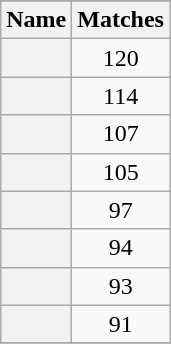<table class="wikitable sortable plainrowheaders static-row-numbers" style="text-align:center">
<tr>
</tr>
<tr>
<th scope="col">Name</th>
<th scope="col">Matches</th>
</tr>
<tr>
<th scope="row"></th>
<td>120</td>
</tr>
<tr>
<th scope="row"></th>
<td>114</td>
</tr>
<tr>
<th scope="row"></th>
<td>107</td>
</tr>
<tr>
<th scope="row"></th>
<td>105</td>
</tr>
<tr>
<th scope="row"></th>
<td>97</td>
</tr>
<tr>
<th scope="row"></th>
<td>94</td>
</tr>
<tr>
<th scope="row"></th>
<td>93</td>
</tr>
<tr>
<th scope="row"></th>
<td>91</td>
</tr>
<tr>
</tr>
</table>
